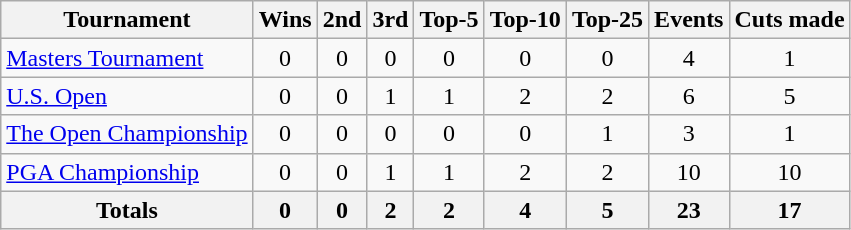<table class=wikitable style=text-align:center>
<tr>
<th>Tournament</th>
<th>Wins</th>
<th>2nd</th>
<th>3rd</th>
<th>Top-5</th>
<th>Top-10</th>
<th>Top-25</th>
<th>Events</th>
<th>Cuts made</th>
</tr>
<tr>
<td align=left><a href='#'>Masters Tournament</a></td>
<td>0</td>
<td>0</td>
<td>0</td>
<td>0</td>
<td>0</td>
<td>0</td>
<td>4</td>
<td>1</td>
</tr>
<tr>
<td align=left><a href='#'>U.S. Open</a></td>
<td>0</td>
<td>0</td>
<td>1</td>
<td>1</td>
<td>2</td>
<td>2</td>
<td>6</td>
<td>5</td>
</tr>
<tr>
<td align=left><a href='#'>The Open Championship</a></td>
<td>0</td>
<td>0</td>
<td>0</td>
<td>0</td>
<td>0</td>
<td>1</td>
<td>3</td>
<td>1</td>
</tr>
<tr>
<td align=left><a href='#'>PGA Championship</a></td>
<td>0</td>
<td>0</td>
<td>1</td>
<td>1</td>
<td>2</td>
<td>2</td>
<td>10</td>
<td>10</td>
</tr>
<tr>
<th>Totals</th>
<th>0</th>
<th>0</th>
<th>2</th>
<th>2</th>
<th>4</th>
<th>5</th>
<th>23</th>
<th>17</th>
</tr>
</table>
